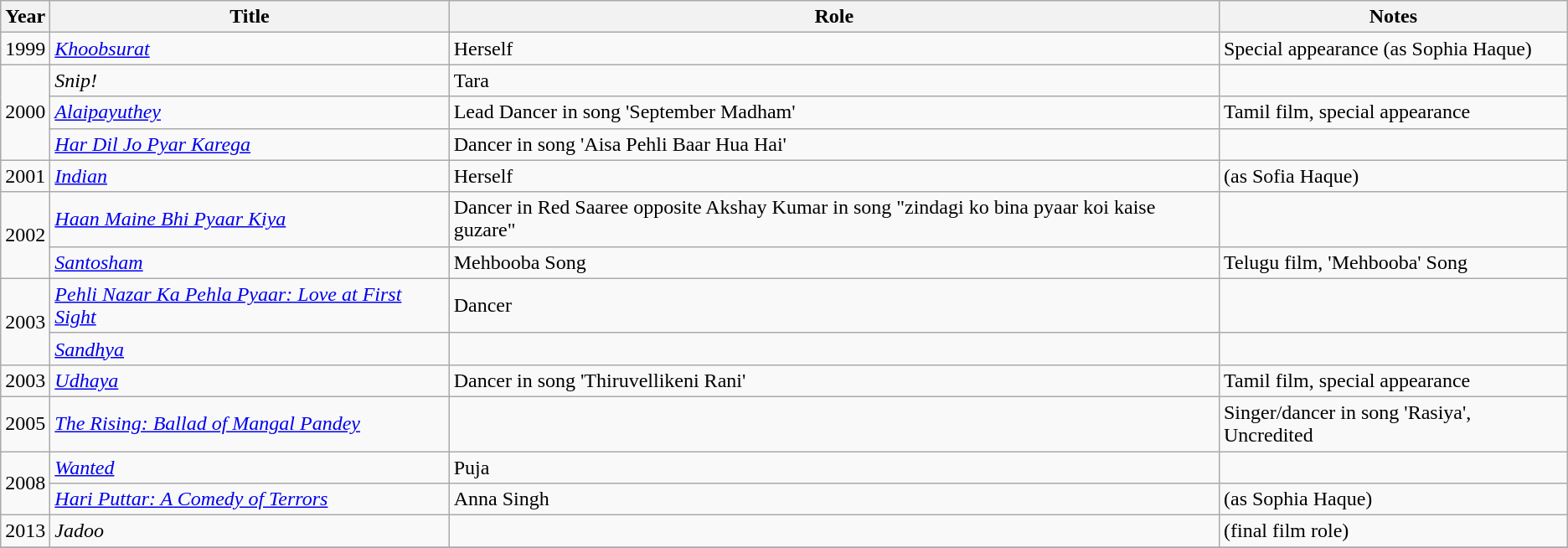<table class="wikitable">
<tr>
<th>Year</th>
<th>Title</th>
<th>Role</th>
<th>Notes</th>
</tr>
<tr>
<td>1999</td>
<td><em><a href='#'>Khoobsurat</a></em></td>
<td>Herself</td>
<td>Special appearance (as Sophia Haque)</td>
</tr>
<tr>
<td rowspan="3">2000</td>
<td><em>Snip!</em></td>
<td>Tara</td>
<td></td>
</tr>
<tr>
<td><em><a href='#'>Alaipayuthey</a></em></td>
<td>Lead Dancer in song 'September Madham'</td>
<td>Tamil film, special appearance</td>
</tr>
<tr>
<td><em><a href='#'>Har Dil Jo Pyar Karega</a></em></td>
<td>Dancer in song 'Aisa Pehli Baar Hua Hai'</td>
<td></td>
</tr>
<tr>
<td>2001</td>
<td><em><a href='#'>Indian</a></em></td>
<td>Herself</td>
<td>(as Sofia Haque)</td>
</tr>
<tr>
<td rowspan="2">2002</td>
<td><em><a href='#'>Haan Maine Bhi Pyaar Kiya</a></em></td>
<td>Dancer in Red Saaree opposite Akshay Kumar in song "zindagi ko bina pyaar koi kaise guzare"</td>
<td></td>
</tr>
<tr>
<td><em><a href='#'>Santosham</a></em></td>
<td>Mehbooba Song</td>
<td>Telugu film, 'Mehbooba' Song</td>
</tr>
<tr>
<td rowspan="2">2003</td>
<td><em><a href='#'>Pehli Nazar Ka Pehla Pyaar: Love at First Sight</a></em></td>
<td>Dancer</td>
<td></td>
</tr>
<tr>
<td><em><a href='#'>Sandhya</a></em></td>
<td></td>
<td></td>
</tr>
<tr>
<td>2003</td>
<td><em><a href='#'>Udhaya</a></em></td>
<td>Dancer in song 'Thiruvellikeni Rani'</td>
<td>Tamil film, special appearance</td>
</tr>
<tr>
<td>2005</td>
<td><em><a href='#'>The Rising: Ballad of Mangal Pandey</a></em></td>
<td></td>
<td>Singer/dancer in song 'Rasiya', Uncredited</td>
</tr>
<tr>
<td rowspan="2">2008</td>
<td><em><a href='#'>Wanted</a></em></td>
<td>Puja</td>
<td></td>
</tr>
<tr>
<td><em><a href='#'>Hari Puttar: A Comedy of Terrors</a></em></td>
<td>Anna Singh</td>
<td>(as Sophia Haque)</td>
</tr>
<tr>
<td>2013</td>
<td><em>Jadoo</em></td>
<td></td>
<td>(final film role)</td>
</tr>
<tr>
</tr>
</table>
